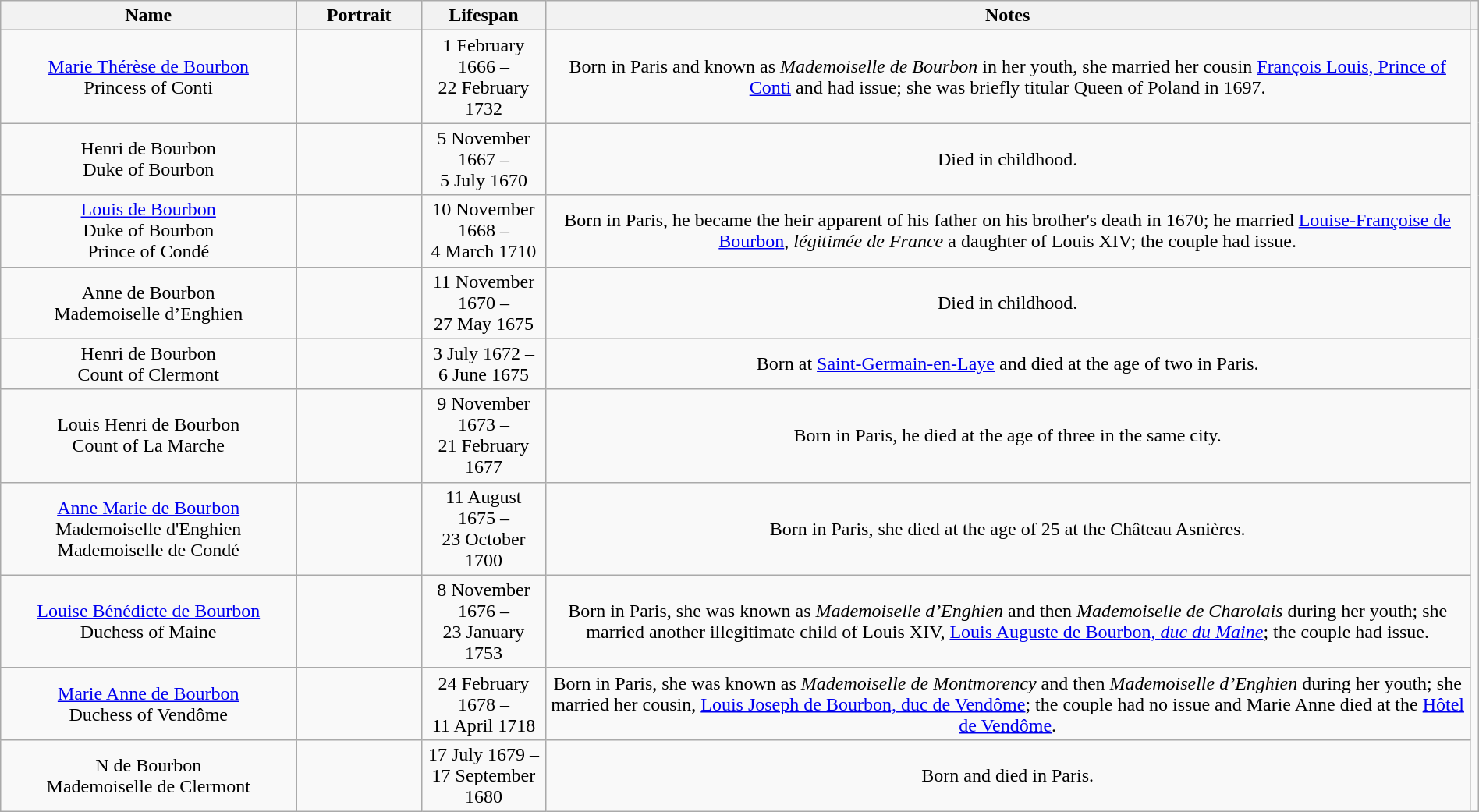<table style="text-align:center; width:100%" class="wikitable">
<tr>
<th width=20%>Name</th>
<th width=100px>Portrait</th>
<th>Lifespan</th>
<th>Notes</th>
<th></th>
</tr>
<tr>
<td><a href='#'>Marie Thérèse de Bourbon</a><br>Princess of Conti</td>
<td></td>
<td>1 February 1666 –<br> 22 February 1732</td>
<td>Born in Paris and known as <em>Mademoiselle de Bourbon</em> in her youth, she married her cousin <a href='#'>François Louis, Prince of Conti</a> and had issue; she was briefly titular Queen of Poland in 1697.</td>
</tr>
<tr>
<td>Henri de Bourbon<br>Duke of Bourbon</td>
<td></td>
<td>5 November 1667 –<br> 5 July 1670</td>
<td>Died in childhood.</td>
</tr>
<tr>
<td><a href='#'>Louis de Bourbon</a><br>Duke of Bourbon<br>Prince of Condé</td>
<td></td>
<td>10 November 1668 –<br> 4 March 1710</td>
<td>Born in Paris, he became the heir apparent of his father on his brother's death in 1670; he married <a href='#'>Louise-Françoise de Bourbon</a>, <em>légitimée de France</em> a daughter of Louis XIV; the couple had issue.</td>
</tr>
<tr>
<td>Anne de Bourbon<br> Mademoiselle d’Enghien</td>
<td></td>
<td>11 November 1670 –<br> 27 May 1675</td>
<td>Died in childhood.</td>
</tr>
<tr>
<td>Henri de Bourbon<br>Count of Clermont</td>
<td></td>
<td>3 July 1672 –<br> 6 June 1675</td>
<td>Born at <a href='#'>Saint-Germain-en-Laye</a> and died at the age of two in Paris.</td>
</tr>
<tr>
<td>Louis Henri de Bourbon<br>Count of La Marche</td>
<td></td>
<td>9 November 1673 –<br>21 February 1677</td>
<td>Born in Paris, he died at the age of three in the same city.</td>
</tr>
<tr>
<td><a href='#'>Anne Marie de Bourbon</a><br>Mademoiselle d'Enghien<br>Mademoiselle de Condé</td>
<td></td>
<td>11 August 1675 –<br> 23 October 1700</td>
<td>Born in Paris, she died at the age of 25 at the Château Asnières.</td>
</tr>
<tr>
<td><a href='#'>Louise Bénédicte de Bourbon</a><br>Duchess of Maine</td>
<td></td>
<td>8 November 1676 – <br> 23 January 1753</td>
<td>Born in Paris, she was known as <em>Mademoiselle d’Enghien</em> and then <em>Mademoiselle de Charolais</em> during her youth; she married another illegitimate child of Louis XIV, <a href='#'>Louis Auguste de Bourbon, <em>duc du Maine</em></a>; the couple had issue.</td>
</tr>
<tr>
<td><a href='#'>Marie Anne de Bourbon</a><br>Duchess of Vendôme</td>
<td></td>
<td>24 February 1678 –<br> 11 April 1718</td>
<td>Born in Paris, she was known as <em>Mademoiselle de Montmorency</em> and then <em>Mademoiselle d’Enghien</em> during her youth; she married her cousin, <a href='#'>Louis Joseph de Bourbon, duc de Vendôme</a>; the couple had no issue and Marie Anne died at the <a href='#'>Hôtel de Vendôme</a>.</td>
</tr>
<tr>
<td>N de Bourbon<br>Mademoiselle de Clermont</td>
<td></td>
<td>17 July 1679 –<br> 17 September 1680</td>
<td>Born and died in Paris.</td>
</tr>
</table>
